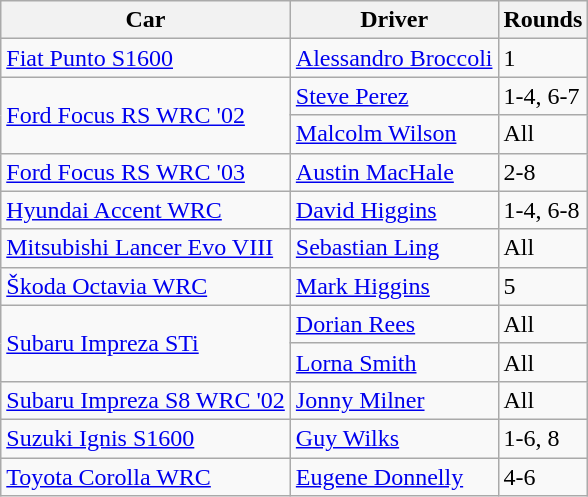<table class="wikitable">
<tr>
<th>Car</th>
<th>Driver</th>
<th>Rounds</th>
</tr>
<tr>
<td><a href='#'>Fiat Punto S1600</a></td>
<td> <a href='#'>Alessandro Broccoli</a></td>
<td>1</td>
</tr>
<tr>
<td rowspan=2><a href='#'>Ford Focus RS WRC '02</a></td>
<td> <a href='#'>Steve Perez</a></td>
<td>1-4, 6-7</td>
</tr>
<tr>
<td> <a href='#'>Malcolm Wilson</a></td>
<td>All</td>
</tr>
<tr>
<td><a href='#'>Ford Focus RS WRC '03</a></td>
<td> <a href='#'>Austin MacHale</a></td>
<td>2-8</td>
</tr>
<tr>
<td><a href='#'>Hyundai Accent WRC</a></td>
<td> <a href='#'>David Higgins</a></td>
<td>1-4, 6-8</td>
</tr>
<tr>
<td><a href='#'>Mitsubishi Lancer Evo VIII</a></td>
<td> <a href='#'>Sebastian Ling</a></td>
<td>All</td>
</tr>
<tr>
<td><a href='#'>Škoda Octavia WRC</a></td>
<td> <a href='#'>Mark Higgins</a></td>
<td>5</td>
</tr>
<tr>
<td rowspan=2><a href='#'>Subaru Impreza STi</a></td>
<td> <a href='#'>Dorian Rees</a></td>
<td>All</td>
</tr>
<tr>
<td> <a href='#'>Lorna Smith</a></td>
<td>All</td>
</tr>
<tr>
<td><a href='#'>Subaru Impreza S8 WRC '02</a></td>
<td> <a href='#'>Jonny Milner</a></td>
<td>All</td>
</tr>
<tr>
<td><a href='#'>Suzuki Ignis S1600</a></td>
<td> <a href='#'>Guy Wilks</a></td>
<td>1-6, 8</td>
</tr>
<tr>
<td><a href='#'>Toyota Corolla WRC</a></td>
<td> <a href='#'>Eugene Donnelly</a></td>
<td>4-6</td>
</tr>
</table>
